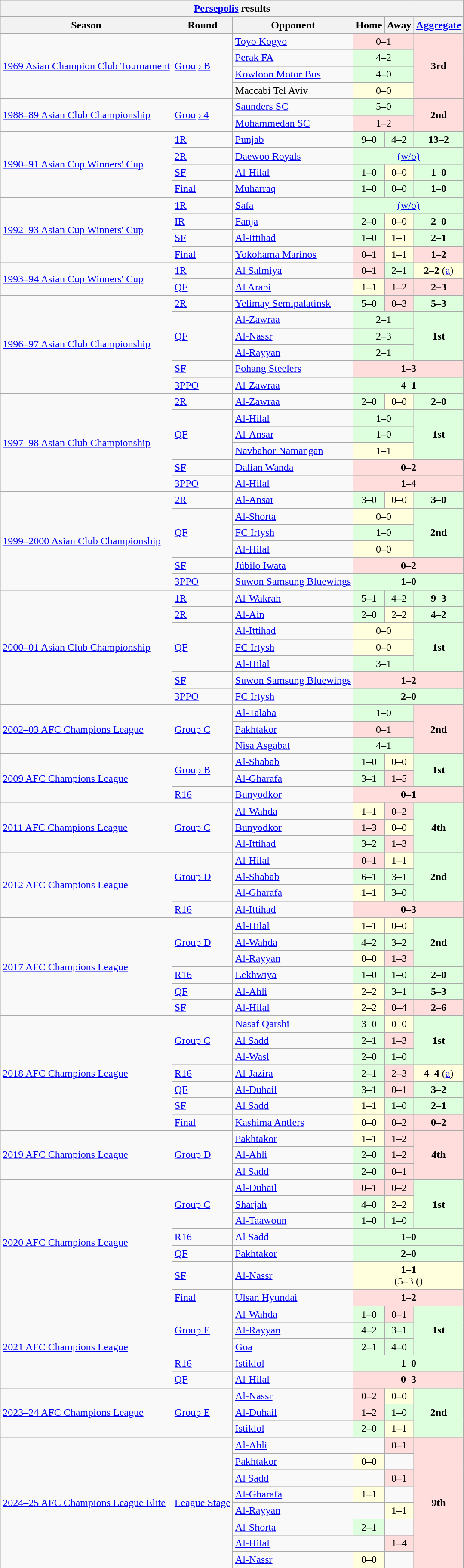<table class="wikitable">
<tr>
<th colspan="6"><a href='#'>Persepolis</a> results</th>
</tr>
<tr>
<th>Season</th>
<th>Round</th>
<th>Opponent</th>
<th>Home</th>
<th>Away</th>
<th><a href='#'>Aggregate</a></th>
</tr>
<tr>
<td rowspan="4"><a href='#'>1969 Asian Champion Club Tournament</a></td>
<td rowspan="4"><a href='#'>Group B</a></td>
<td> <a href='#'>Toyo Kogyo</a></td>
<td colspan="2" bgcolor="#ffdddd" style="text-align:center;">0–1</td>
<td rowspan="4" bgcolor="#ffdddd" style="text-align:center;"><strong>3rd</strong></td>
</tr>
<tr>
<td> <a href='#'>Perak FA</a></td>
<td colspan="2" bgcolor="#ddffdd" style="text-align:center;">4–2</td>
</tr>
<tr>
<td> <a href='#'>Kowloon Motor Bus</a></td>
<td colspan="2" bgcolor="#ddffdd" style="text-align:center;">4–0</td>
</tr>
<tr>
<td>Maccabi Tel Aviv</td>
<td colspan="2" bgcolor="#ffffdd" style="text-align:center;">0–0</td>
</tr>
<tr>
<td rowspan="2"><a href='#'>1988–89 Asian Club Championship</a></td>
<td rowspan="2"><a href='#'>Group 4</a></td>
<td> <a href='#'>Saunders SC</a></td>
<td colspan="2" bgcolor="#ddffdd" style="text-align:center;">5–0</td>
<td rowspan="2" bgcolor="#ffdddd" style="text-align:center;"><strong>2nd</strong></td>
</tr>
<tr>
<td> <a href='#'>Mohammedan SC</a></td>
<td colspan="2" bgcolor="#ffdddd" style="text-align:center;">1–2</td>
</tr>
<tr>
<td rowspan="4"><a href='#'>1990–91 Asian Cup Winners' Cup</a></td>
<td><a href='#'>1R</a></td>
<td> <a href='#'>Punjab</a></td>
<td bgcolor="#ddffdd" style="text-align:center;">9–0</td>
<td bgcolor="#ddffdd" style="text-align:center;">4–2</td>
<td bgcolor="#ddffdd" style="text-align:center;"><strong>13–2</strong></td>
</tr>
<tr>
<td><a href='#'>2R</a></td>
<td> <a href='#'>Daewoo Royals</a></td>
<td colspan="3" bgcolor="#ddffdd" style="text-align:center;"><a href='#'>(w/o)</a></td>
</tr>
<tr>
<td><a href='#'>SF</a></td>
<td> <a href='#'>Al-Hilal</a></td>
<td bgcolor="#ddffdd" style="text-align:center;">1–0</td>
<td bgcolor="#ffffdd" style="text-align:center;">0–0</td>
<td bgcolor="#ddffdd" style="text-align:center;"><strong>1–0</strong></td>
</tr>
<tr>
<td><a href='#'>Final</a></td>
<td> <a href='#'>Muharraq</a></td>
<td bgcolor="#ddffdd" style="text-align:center;">1–0</td>
<td bgcolor="#ddffdd" style="text-align:center;">0–0</td>
<td bgcolor="#ddffdd" style="text-align:center;"><strong>1–0</strong></td>
</tr>
<tr>
<td rowspan="4"><a href='#'>1992–93 Asian Cup Winners' Cup</a></td>
<td><a href='#'>1R</a></td>
<td> <a href='#'>Safa</a></td>
<td colspan="3" bgcolor="#ddffdd" style="text-align:center;"><a href='#'>(w/o)</a></td>
</tr>
<tr>
<td><a href='#'>IR</a></td>
<td> <a href='#'>Fanja</a></td>
<td bgcolor="#ddffdd" style="text-align:center;">2–0</td>
<td bgcolor="#ffffdd" style="text-align:center;">0–0</td>
<td bgcolor="#ddffdd" style="text-align:center;"><strong>2–0</strong></td>
</tr>
<tr>
<td><a href='#'>SF</a></td>
<td> <a href='#'>Al-Ittihad</a></td>
<td bgcolor="#ddffdd" style="text-align:center;">1–0</td>
<td bgcolor="#ffffdd" style="text-align:center;">1–1</td>
<td bgcolor="#ddffdd" style="text-align:center;"><strong>2–1</strong></td>
</tr>
<tr>
<td><a href='#'>Final</a></td>
<td> <a href='#'>Yokohama Marinos</a></td>
<td bgcolor="#ffdddd" style="text-align:center;">0–1</td>
<td bgcolor="#ffffdd" style="text-align:center;">1–1</td>
<td bgcolor="#ffdddd" style="text-align:center;"><strong>1–2</strong></td>
</tr>
<tr>
<td rowspan="2"><a href='#'>1993–94 Asian Cup Winners' Cup</a></td>
<td><a href='#'>1R</a></td>
<td> <a href='#'>Al Salmiya</a></td>
<td bgcolor="#ffdddd" style="text-align:center;">0–1</td>
<td bgcolor="#ddffdd" style="text-align:center;">2–1</td>
<td bgcolor="#ffffdd" style="text-align:center;"><strong>2–2</strong> (<a href='#'>a</a>)</td>
</tr>
<tr>
<td><a href='#'>QF</a></td>
<td> <a href='#'>Al Arabi</a></td>
<td bgcolor="#ffffdd" style="text-align:center;">1–1</td>
<td bgcolor="#ffdddd" style="text-align:center;">1–2</td>
<td bgcolor="#ffdddd" style="text-align:center;"><strong>2–3</strong></td>
</tr>
<tr>
<td rowspan="6"><a href='#'>1996–97 Asian Club Championship</a></td>
<td><a href='#'>2R</a></td>
<td> <a href='#'>Yelimay Semipalatinsk</a></td>
<td bgcolor="#ddffdd" style="text-align:center;">5–0</td>
<td bgcolor="#ffdddd" style="text-align:center;">0–3</td>
<td bgcolor="#ddffdd" style="text-align:center;"><strong>5–3</strong></td>
</tr>
<tr>
<td rowspan="3"><a href='#'>QF</a></td>
<td> <a href='#'>Al-Zawraa</a></td>
<td colspan="2" bgcolor="#ddffdd" style="text-align:center;">2–1</td>
<td rowspan="3" bgcolor="#ddffdd" style="text-align:center;"><strong>1st</strong></td>
</tr>
<tr>
<td> <a href='#'>Al-Nassr</a></td>
<td colspan="2" bgcolor="#ddffdd" style="text-align:center;">2–3</td>
</tr>
<tr>
<td> <a href='#'>Al-Rayyan</a></td>
<td colspan="2" bgcolor="#ddffdd" style="text-align:center;">2–1</td>
</tr>
<tr>
<td><a href='#'>SF</a></td>
<td> <a href='#'>Pohang Steelers</a></td>
<td colspan="3" bgcolor="#ffdddd" style="text-align:center;"><strong>1–3</strong></td>
</tr>
<tr>
<td><a href='#'>3PPO</a></td>
<td> <a href='#'>Al-Zawraa</a></td>
<td colspan="3" bgcolor="#ddffdd" style="text-align:center;"><strong>4–1</strong></td>
</tr>
<tr>
<td rowspan="6"><a href='#'>1997–98 Asian Club Championship</a></td>
<td><a href='#'>2R</a></td>
<td> <a href='#'>Al-Zawraa</a></td>
<td bgcolor="#ddffdd" style="text-align:center;">2–0</td>
<td bgcolor="#ffffdd" style="text-align:center;">0–0</td>
<td bgcolor="#ddffdd" style="text-align:center;"><strong>2–0</strong></td>
</tr>
<tr>
<td rowspan="3"><a href='#'>QF</a></td>
<td> <a href='#'>Al-Hilal</a></td>
<td colspan="2" bgcolor="#ddffdd" style="text-align:center;">1–0</td>
<td rowspan="3" bgcolor="#ddffdd" style="text-align:center;"><strong>1st</strong></td>
</tr>
<tr>
<td> <a href='#'>Al-Ansar</a></td>
<td colspan="2" bgcolor="#ddffdd" style="text-align:center;">1–0</td>
</tr>
<tr>
<td> <a href='#'>Navbahor Namangan</a></td>
<td colspan="2" bgcolor="#ffffdd" style="text-align:center;">1–1</td>
</tr>
<tr>
<td><a href='#'>SF</a></td>
<td> <a href='#'>Dalian Wanda</a></td>
<td colspan="3" bgcolor="#ffdddd" style="text-align:center;"><strong>0–2</strong></td>
</tr>
<tr>
<td><a href='#'>3PPO</a></td>
<td> <a href='#'>Al-Hilal</a></td>
<td colspan="3" bgcolor="#ffdddd" style="text-align:center;"><strong>1–4</strong></td>
</tr>
<tr>
<td rowspan="6"><a href='#'>1999–2000 Asian Club Championship</a></td>
<td><a href='#'>2R</a></td>
<td> <a href='#'>Al-Ansar</a></td>
<td bgcolor="#ddffdd" style="text-align:center;">3–0</td>
<td bgcolor="#ffffdd" style="text-align:center;">0–0</td>
<td bgcolor="#ddffdd" style="text-align:center;"><strong>3–0</strong></td>
</tr>
<tr>
<td rowspan="3"><a href='#'>QF</a></td>
<td> <a href='#'>Al-Shorta</a></td>
<td colspan="2" bgcolor="#ffffdd" style="text-align:center;">0–0</td>
<td rowspan="3" bgcolor="#ddffdd" style="text-align:center;"><strong>2nd</strong></td>
</tr>
<tr>
<td> <a href='#'>FC Irtysh</a></td>
<td colspan="2" bgcolor="#ddffdd" style="text-align:center;">1–0</td>
</tr>
<tr>
<td> <a href='#'>Al-Hilal</a></td>
<td colspan="2" bgcolor="#ffffdd" style="text-align:center;">0–0</td>
</tr>
<tr>
<td><a href='#'>SF</a></td>
<td> <a href='#'>Júbilo Iwata</a></td>
<td colspan="3" bgcolor="#ffdddd" style="text-align:center;"><strong>0–2</strong></td>
</tr>
<tr>
<td><a href='#'>3PPO</a></td>
<td> <a href='#'>Suwon Samsung Bluewings</a></td>
<td colspan="3" bgcolor="#ddffdd" style="text-align:center;"><strong>1–0</strong></td>
</tr>
<tr>
<td rowspan="7"><a href='#'>2000–01 Asian Club Championship</a></td>
<td><a href='#'>1R</a></td>
<td> <a href='#'>Al-Wakrah</a></td>
<td bgcolor="#ddffdd" style="text-align:center;">5–1</td>
<td bgcolor="#ddffdd" style="text-align:center;">4–2</td>
<td bgcolor="#ddffdd" style="text-align:center;"><strong>9–3</strong></td>
</tr>
<tr>
<td><a href='#'>2R</a></td>
<td> <a href='#'>Al-Ain</a></td>
<td bgcolor="#ddffdd" style="text-align:center;">2–0</td>
<td bgcolor="#ffffdd" style="text-align:center;">2–2 </td>
<td bgcolor="#ddffdd" style="text-align:center;"><strong>4–2</strong></td>
</tr>
<tr>
<td rowspan="3"><a href='#'>QF</a></td>
<td> <a href='#'>Al-Ittihad</a></td>
<td colspan="2" bgcolor="#ffffdd" style="text-align:center;">0–0</td>
<td rowspan="3" bgcolor="#ddffdd" style="text-align:center;"><strong>1st</strong></td>
</tr>
<tr>
<td> <a href='#'>FC Irtysh</a></td>
<td colspan="2" bgcolor="#ffffdd" style="text-align:center;">0–0</td>
</tr>
<tr>
<td> <a href='#'>Al-Hilal</a></td>
<td colspan="2" bgcolor="#ddffdd" style="text-align:center;">3–1</td>
</tr>
<tr>
<td><a href='#'>SF</a></td>
<td> <a href='#'>Suwon Samsung Bluewings</a></td>
<td colspan="3" bgcolor="#ffdddd" style="text-align:center;"><strong>1–2</strong></td>
</tr>
<tr>
<td><a href='#'>3PPO</a></td>
<td> <a href='#'>FC Irtysh</a></td>
<td colspan="3" bgcolor="#ddffdd" style="text-align:center;"><strong>2–0</strong></td>
</tr>
<tr>
<td rowspan="3"><a href='#'>2002–03 AFC Champions League</a></td>
<td rowspan="3"><a href='#'>Group C</a></td>
<td> <a href='#'>Al-Talaba</a></td>
<td colspan="2" bgcolor="#ddffdd" style="text-align:center;">1–0</td>
<td rowspan="3" bgcolor="#ffdddd" style="text-align:center;"><strong>2nd</strong></td>
</tr>
<tr>
<td> <a href='#'>Pakhtakor</a></td>
<td colspan="2" bgcolor="#ffdddd" style="text-align:center;">0–1</td>
</tr>
<tr>
<td> <a href='#'>Nisa Asgabat</a></td>
<td colspan="2" bgcolor="#ddffdd" style="text-align:center;">4–1</td>
</tr>
<tr>
<td rowspan="3"><a href='#'>2009 AFC Champions League</a></td>
<td rowspan="2"><a href='#'>Group B</a></td>
<td> <a href='#'>Al-Shabab</a></td>
<td bgcolor="#ddffdd" style="text-align:center;">1–0</td>
<td bgcolor="#ffffdd" style="text-align:center;">0–0</td>
<td rowspan="2" bgcolor="#ddffdd" style="text-align:center;"><strong>1st</strong></td>
</tr>
<tr>
<td> <a href='#'>Al-Gharafa</a></td>
<td bgcolor="#ddffdd" style="text-align:center;">3–1</td>
<td bgcolor="#ffdddd" style="text-align:center;">1–5</td>
</tr>
<tr>
<td><a href='#'>R16</a></td>
<td> <a href='#'>Bunyodkor</a></td>
<td colspan="3" bgcolor="#ffdddd" style="text-align:center;"><strong>0–1</strong></td>
</tr>
<tr>
<td rowspan="3"><a href='#'>2011 AFC Champions League</a></td>
<td rowspan="3"><a href='#'>Group C</a></td>
<td> <a href='#'>Al-Wahda</a></td>
<td bgcolor="#ffffdd" style="text-align:center;">1–1</td>
<td bgcolor="#ffdddd" style="text-align:center;">0–2</td>
<td rowspan="3" bgcolor="#ddffdd" style="text-align:center;"><strong>4th</strong></td>
</tr>
<tr>
<td> <a href='#'>Bunyodkor</a></td>
<td bgcolor="#ffdddd" style="text-align:center;">1–3</td>
<td bgcolor="#ffffdd" style="text-align:center;">0–0</td>
</tr>
<tr>
<td> <a href='#'>Al-Ittihad</a></td>
<td bgcolor="#ddffdd" style="text-align:center;">3–2</td>
<td bgcolor="#ffdddd" style="text-align:center;">1–3</td>
</tr>
<tr>
<td rowspan="4"><a href='#'>2012 AFC Champions League</a></td>
<td rowspan="3"><a href='#'>Group D</a></td>
<td> <a href='#'>Al-Hilal</a></td>
<td bgcolor="#ffdddd" style="text-align:center;">0–1</td>
<td bgcolor="#ffffdd" style="text-align:center;">1–1</td>
<td rowspan="3" bgcolor="#ddffdd" style="text-align:center;"><strong>2nd</strong></td>
</tr>
<tr>
<td> <a href='#'>Al-Shabab</a></td>
<td bgcolor="#ddffdd" style="text-align:center;">6–1</td>
<td bgcolor="#ddffdd" style="text-align:center;">3–1</td>
</tr>
<tr>
<td> <a href='#'>Al-Gharafa</a></td>
<td bgcolor="#ffffdd" style="text-align:center;">1–1</td>
<td bgcolor="#ddffdd" style="text-align:center;">3–0</td>
</tr>
<tr>
<td><a href='#'>R16</a></td>
<td> <a href='#'>Al-Ittihad</a></td>
<td colspan="3" bgcolor="#ffdddd" style="text-align:center;"><strong>0–3</strong></td>
</tr>
<tr>
<td rowspan="6"><a href='#'>2017 AFC Champions League</a></td>
<td rowspan="3"><a href='#'>Group D</a></td>
<td> <a href='#'>Al-Hilal</a></td>
<td bgcolor="#ffffdd" style="text-align:center;">1–1</td>
<td bgcolor="#ffffdd" style="text-align:center;">0–0</td>
<td rowspan="3" bgcolor="#ddffdd" style="text-align:center;"><strong>2nd</strong></td>
</tr>
<tr>
<td> <a href='#'>Al-Wahda</a></td>
<td bgcolor="#ddffdd" style="text-align:center;">4–2</td>
<td bgcolor="#ddffdd" style="text-align:center;">3–2</td>
</tr>
<tr>
<td> <a href='#'>Al-Rayyan</a></td>
<td bgcolor="#ffffdd" style="text-align:center;">0–0</td>
<td bgcolor="#ffdddd" style="text-align:center;">1–3</td>
</tr>
<tr>
<td><a href='#'>R16</a></td>
<td> <a href='#'>Lekhwiya</a></td>
<td bgcolor="#ddffdd" style="text-align:center;">1–0</td>
<td bgcolor="#ddffdd" style="text-align:center;">1–0</td>
<td bgcolor="#ddffdd" style="text-align:center;"><strong>2–0</strong></td>
</tr>
<tr>
<td><a href='#'>QF</a></td>
<td> <a href='#'>Al-Ahli</a></td>
<td bgcolor="#ffffdd" style="text-align:center;">2–2</td>
<td bgcolor="#ddffdd" style="text-align:center;">3–1</td>
<td bgcolor="#ddffdd" style="text-align:center;"><strong>5–3</strong></td>
</tr>
<tr>
<td><a href='#'>SF</a></td>
<td> <a href='#'>Al-Hilal</a></td>
<td bgcolor="#ffffdd" style="text-align:center;">2–2</td>
<td bgcolor="#ffdddd" style="text-align:center;">0–4</td>
<td bgcolor="#ffdddd" style="text-align:center;"><strong>2–6</strong></td>
</tr>
<tr>
<td rowspan="7"><a href='#'>2018 AFC Champions League</a></td>
<td rowspan="3"><a href='#'>Group C</a></td>
<td> <a href='#'>Nasaf Qarshi</a></td>
<td bgcolor="#ddffdd" style="text-align:center;">3–0</td>
<td bgcolor="#ffffdd" style="text-align:center;">0–0</td>
<td rowspan="3" bgcolor="#ddffdd" style="text-align:center;"><strong>1st</strong></td>
</tr>
<tr>
<td> <a href='#'>Al Sadd</a></td>
<td bgcolor="#ddffdd" style="text-align:center;">2–1</td>
<td bgcolor="#ffdddd" style="text-align:center;">1–3</td>
</tr>
<tr>
<td> <a href='#'>Al-Wasl</a></td>
<td bgcolor="#ddffdd" style="text-align:center;">2–0</td>
<td bgcolor="#ddffdd" style="text-align:center;">1–0</td>
</tr>
<tr>
<td><a href='#'>R16</a></td>
<td> <a href='#'>Al-Jazira</a></td>
<td bgcolor="#ddffdd" style="text-align:center;">2–1</td>
<td bgcolor="#ffdddd" style="text-align:center;">2–3</td>
<td bgcolor="#ffffdd" style="text-align:center;"><strong>4–4</strong> (<a href='#'>a</a>)</td>
</tr>
<tr>
<td><a href='#'>QF</a></td>
<td> <a href='#'>Al-Duhail</a></td>
<td bgcolor="#ddffdd" style="text-align:center;">3–1</td>
<td bgcolor="#ffdddd" style="text-align:center;">0–1</td>
<td bgcolor="#ddffdd" style="text-align:center;"><strong>3–2</strong></td>
</tr>
<tr>
<td><a href='#'>SF</a></td>
<td> <a href='#'>Al Sadd</a></td>
<td bgcolor="#ffffdd" style="text-align:center;">1–1</td>
<td bgcolor="#ddffdd" style="text-align:center;">1–0</td>
<td bgcolor="#ddffdd" style="text-align:center;"><strong>2–1</strong></td>
</tr>
<tr>
<td><a href='#'>Final</a></td>
<td> <a href='#'>Kashima Antlers</a></td>
<td bgcolor="#ffffdd" style="text-align:center;">0–0</td>
<td bgcolor="#ffdddd" style="text-align:center;">0–2</td>
<td bgcolor="#ffdddd" style="text-align:center;"><strong>0–2</strong></td>
</tr>
<tr>
<td rowspan="3"><a href='#'>2019 AFC Champions League</a></td>
<td rowspan="3"><a href='#'>Group D</a></td>
<td> <a href='#'>Pakhtakor</a></td>
<td bgcolor="#ffffdd" style="text-align:center;">1–1</td>
<td bgcolor="#ffdddd" style="text-align:center;">1–2</td>
<td rowspan="3" bgcolor="#ffdddd" style="text-align:center;"><strong>4th</strong></td>
</tr>
<tr>
<td> <a href='#'>Al-Ahli</a></td>
<td bgcolor="#ddffdd" style="text-align:center;">2–0</td>
<td bgcolor="#ffdddd" style="text-align:center;">1–2</td>
</tr>
<tr>
<td> <a href='#'>Al Sadd</a></td>
<td bgcolor="#ddffdd" style="text-align:center;">2–0</td>
<td bgcolor="#ffdddd" style="text-align:center;">0–1</td>
</tr>
<tr>
<td rowspan="7"><a href='#'>2020 AFC Champions League</a></td>
<td rowspan="3"><a href='#'>Group C</a></td>
<td> <a href='#'>Al-Duhail</a></td>
<td bgcolor="#ffdddd" style="text-align:center;">0–1</td>
<td bgcolor="#ffdddd" style="text-align:center;">0–2</td>
<td rowspan="3" bgcolor="#ddffdd" style="text-align:center;"><strong>1st</strong></td>
</tr>
<tr>
<td> <a href='#'>Sharjah</a></td>
<td bgcolor="#ddffdd" style="text-align:center;">4–0</td>
<td bgcolor="#ffffdd" style="text-align:center;">2–2</td>
</tr>
<tr>
<td> <a href='#'>Al-Taawoun</a></td>
<td bgcolor="#ddffdd" style="text-align:center;">1–0</td>
<td bgcolor="#ddffdd" style="text-align:center;">1–0</td>
</tr>
<tr>
<td><a href='#'>R16</a></td>
<td> <a href='#'>Al Sadd</a></td>
<td colspan="3" bgcolor="#ddffdd" style="text-align:center;"><strong>1–0</strong></td>
</tr>
<tr>
<td><a href='#'>QF</a></td>
<td> <a href='#'>Pakhtakor</a></td>
<td colspan="3" bgcolor="#ddffdd" style="text-align:center;"><strong>2–0</strong></td>
</tr>
<tr>
<td><a href='#'>SF</a></td>
<td> <a href='#'>Al-Nassr</a></td>
<td colspan="3" bgcolor="#ffffdd" style="text-align:center;"><strong>1–1</strong> <br>(5–3 ()</td>
</tr>
<tr>
<td><a href='#'>Final</a></td>
<td> <a href='#'>Ulsan Hyundai</a></td>
<td colspan="3" bgcolor="#ffdddd" style="text-align:center;"><strong>1–2</strong></td>
</tr>
<tr>
<td rowspan="5"><a href='#'>2021 AFC Champions League</a></td>
<td rowspan="3"><a href='#'>Group E</a></td>
<td> <a href='#'>Al-Wahda</a></td>
<td bgcolor="#ddffdd" style="text-align:center;">1–0</td>
<td bgcolor="#ffdddd" style="text-align:center;">0–1</td>
<td rowspan="3" bgcolor="#ddffdd" style="text-align:center;"><strong>1st</strong></td>
</tr>
<tr>
<td> <a href='#'>Al-Rayyan</a></td>
<td bgcolor="#ddffdd" style="text-align:center;">4–2</td>
<td bgcolor="#ddffdd" style="text-align:center;">3–1</td>
</tr>
<tr>
<td> <a href='#'>Goa</a></td>
<td bgcolor="#ddffdd" style="text-align:center;">2–1</td>
<td bgcolor="#ddffdd" style="text-align:center;">4–0</td>
</tr>
<tr>
<td><a href='#'>R16</a></td>
<td> <a href='#'>Istiklol</a></td>
<td colspan="3" bgcolor="#ddffdd" style="text-align:center;"><strong>1–0</strong></td>
</tr>
<tr>
<td><a href='#'>QF</a></td>
<td> <a href='#'>Al-Hilal</a></td>
<td colspan="3" bgcolor="#ffdddd" style="text-align:center;"><strong>0–3</strong></td>
</tr>
<tr>
<td rowspan="3"><a href='#'>2023–24 AFC Champions League</a></td>
<td rowspan="3"><a href='#'>Group E</a></td>
<td> <a href='#'>Al-Nassr</a></td>
<td bgcolor="#ffdddd" style="text-align:center;">0–2</td>
<td bgcolor="#ffffdd" style="text-align:center;">0–0</td>
<td rowspan="3" bgcolor="#ddffdd" style="text-align:center;"><strong>2nd</strong></td>
</tr>
<tr>
<td> <a href='#'>Al-Duhail</a></td>
<td bgcolor="#ffdddd" style="text-align:center;">1–2</td>
<td bgcolor="#ddffdd" style="text-align:center;">1–0</td>
</tr>
<tr>
<td> <a href='#'>Istiklol</a></td>
<td bgcolor="#ddffdd" style="text-align:center;">2–0</td>
<td bgcolor="#ffffdd" style="text-align:center;">1–1</td>
</tr>
<tr>
<td rowspan="8"><a href='#'>2024–25 AFC Champions League Elite</a></td>
<td rowspan="8"><a href='#'>League Stage</a></td>
<td> <a href='#'>Al-Ahli</a></td>
<td></td>
<td bgcolor="#ffdddd" style="text-align:center;">0–1</td>
<td rowspan="8" bgcolor="#ffdddd" style="text-align:center;"><strong>9th</strong></td>
</tr>
<tr>
<td> <a href='#'>Pakhtakor</a></td>
<td bgcolor="#ffffdd" style="text-align:center;">0–0</td>
<td></td>
</tr>
<tr>
<td> <a href='#'>Al Sadd</a></td>
<td></td>
<td bgcolor="#ffdddd" style="text-align:center;">0–1</td>
</tr>
<tr>
<td> <a href='#'>Al-Gharafa</a></td>
<td bgcolor="#ffffdd" style="text-align:center;">1–1</td>
<td></td>
</tr>
<tr>
<td> <a href='#'>Al-Rayyan</a></td>
<td></td>
<td bgcolor="#ffffdd" style="text-align:center;">1–1</td>
</tr>
<tr>
<td> <a href='#'>Al-Shorta</a></td>
<td bgcolor="#ddffdd" style="text-align:center;">2–1</td>
<td></td>
</tr>
<tr>
<td> <a href='#'>Al-Hilal</a></td>
<td></td>
<td bgcolor="#ffdddd" style="text-align:center;">1–4</td>
</tr>
<tr>
<td> <a href='#'>Al-Nassr</a></td>
<td bgcolor="#ffffdd" style="text-align:center;">0–0</td>
<td></td>
</tr>
</table>
